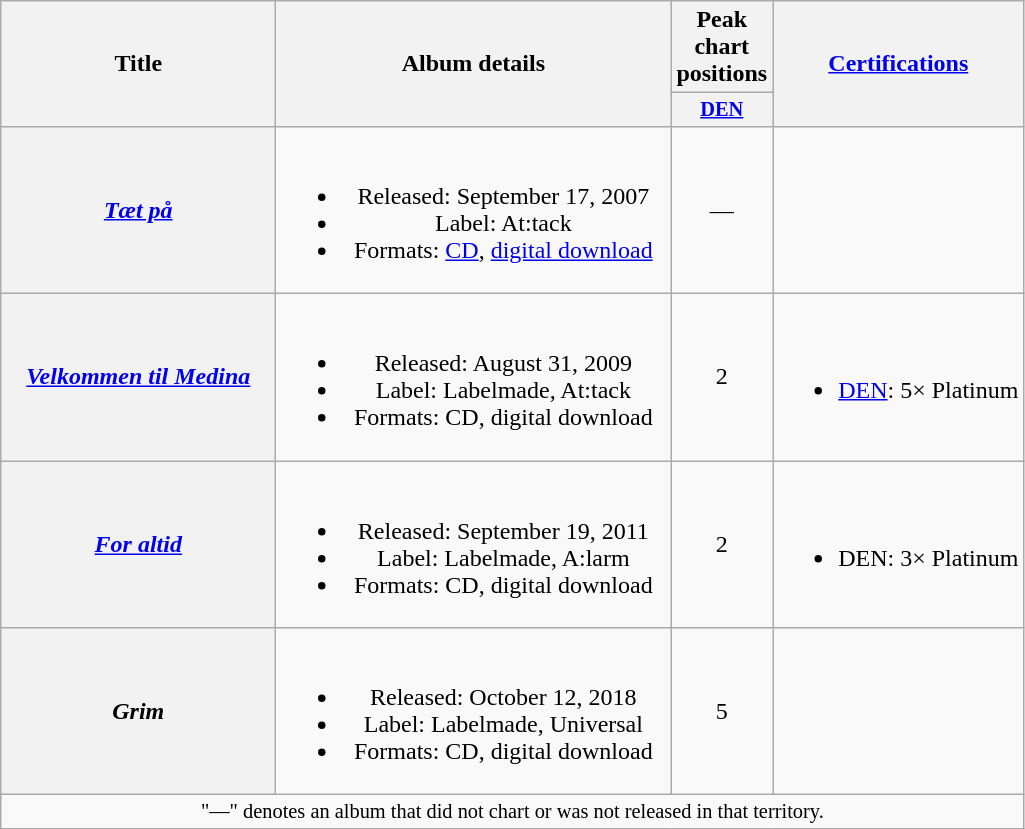<table class="wikitable plainrowheaders" style="text-align:center;" border="1">
<tr>
<th scope="col" rowspan="2" style="width:11em;">Title</th>
<th scope="col" rowspan="2" style="width:16em;">Album details</th>
<th scope="col" colspan="1">Peak chart positions</th>
<th scope="col" rowspan="2"><a href='#'>Certifications</a></th>
</tr>
<tr>
<th scope="col" style="width:3em;font-size:85%;"><a href='#'>DEN</a><br></th>
</tr>
<tr>
<th scope="row"><em><a href='#'>Tæt på</a></em></th>
<td><br><ul><li>Released: September 17, 2007</li><li>Label: At:tack</li><li>Formats: <a href='#'>CD</a>, <a href='#'>digital download</a></li></ul></td>
<td>—</td>
<td></td>
</tr>
<tr>
<th scope="row"><em><a href='#'>Velkommen til Medina</a></em></th>
<td><br><ul><li>Released: August 31, 2009</li><li>Label: Labelmade, At:tack</li><li>Formats: CD, digital download</li></ul></td>
<td>2</td>
<td><br><ul><li><a href='#'>DEN</a>: 5× Platinum</li></ul></td>
</tr>
<tr>
<th scope="row"><em><a href='#'>For altid</a></em></th>
<td><br><ul><li>Released: September 19, 2011</li><li>Label: Labelmade, A:larm</li><li>Formats: CD, digital download</li></ul></td>
<td>2</td>
<td><br><ul><li>DEN: 3× Platinum</li></ul></td>
</tr>
<tr>
<th scope="row"><em>Grim</em></th>
<td><br><ul><li>Released: October 12, 2018</li><li>Label: Labelmade, Universal</li><li>Formats: CD, digital download</li></ul></td>
<td>5</td>
<td></td>
</tr>
<tr>
<td colspan="18" style="font-size:85%">"—" denotes an album that did not chart or was not released in that territory.</td>
</tr>
</table>
